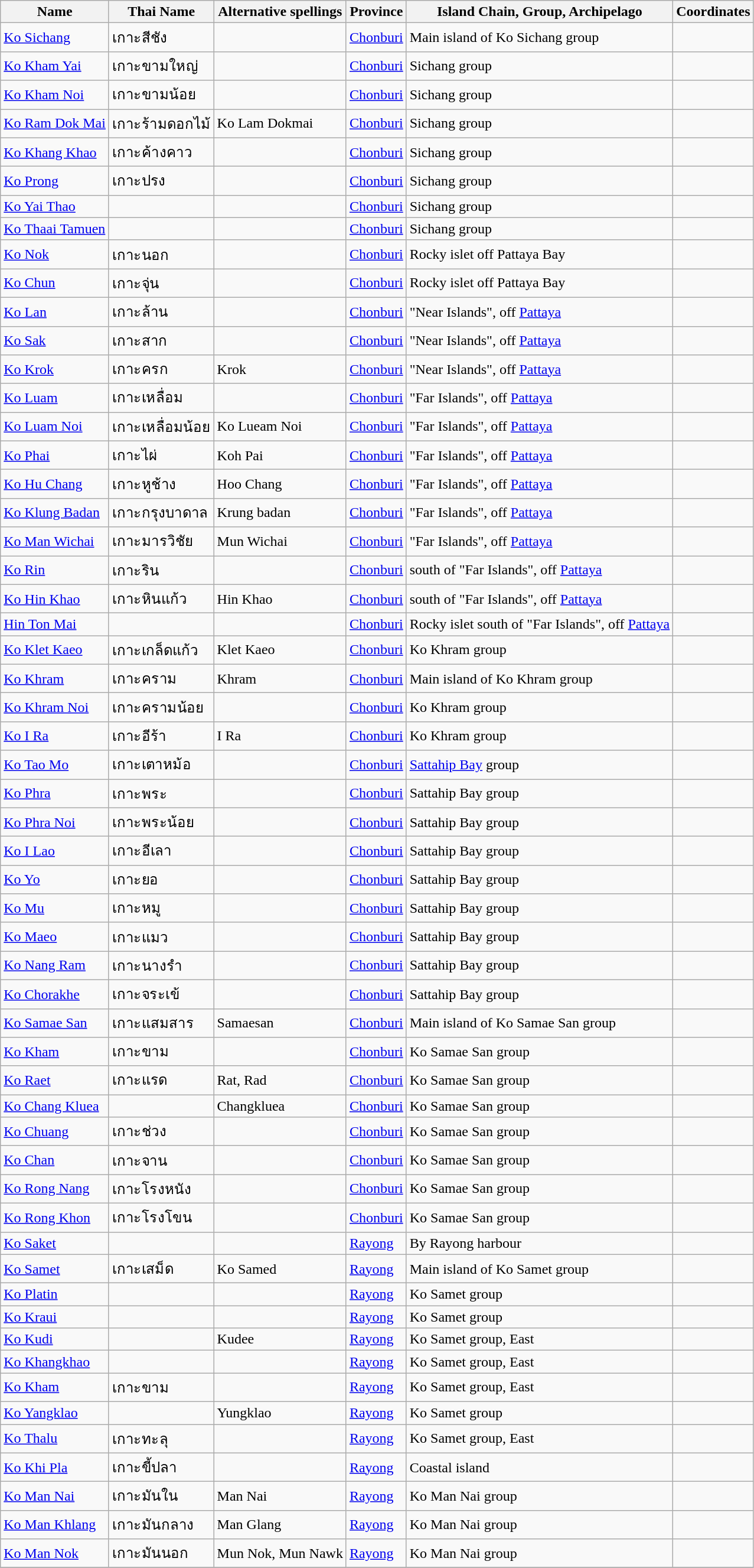<table class="wikitable sortable">
<tr>
<th rowspan=1>Name</th>
<th>Thai Name</th>
<th>Alternative spellings</th>
<th>Province</th>
<th>Island Chain, Group, Archipelago</th>
<th>Coordinates</th>
</tr>
<tr>
<td><a href='#'>Ko Sichang</a></td>
<td>เกาะสีชัง</td>
<td></td>
<td><a href='#'>Chonburi</a></td>
<td>Main island of Ko Sichang group</td>
<td></td>
</tr>
<tr>
<td><a href='#'>Ko Kham Yai</a></td>
<td>เกาะขามใหญ่</td>
<td></td>
<td><a href='#'>Chonburi</a></td>
<td>Sichang group</td>
<td></td>
</tr>
<tr>
<td><a href='#'>Ko Kham Noi</a></td>
<td>เกาะขามน้อย</td>
<td></td>
<td><a href='#'>Chonburi</a></td>
<td>Sichang group</td>
<td></td>
</tr>
<tr>
<td><a href='#'>Ko Ram Dok Mai</a></td>
<td>เกาะร้ามดอกไม้</td>
<td>Ko Lam Dokmai</td>
<td><a href='#'>Chonburi</a></td>
<td>Sichang group</td>
<td></td>
</tr>
<tr>
<td><a href='#'>Ko Khang Khao</a></td>
<td>เกาะค้างคาว</td>
<td></td>
<td><a href='#'>Chonburi</a></td>
<td>Sichang group</td>
<td></td>
</tr>
<tr>
<td><a href='#'>Ko Prong</a></td>
<td>เกาะปรง</td>
<td></td>
<td><a href='#'>Chonburi</a></td>
<td>Sichang group</td>
<td></td>
</tr>
<tr>
<td><a href='#'>Ko Yai Thao</a></td>
<td></td>
<td></td>
<td><a href='#'>Chonburi</a></td>
<td>Sichang group</td>
<td></td>
</tr>
<tr>
<td><a href='#'>Ko Thaai Tamuen</a></td>
<td></td>
<td></td>
<td><a href='#'>Chonburi</a></td>
<td>Sichang group</td>
<td></td>
</tr>
<tr>
<td><a href='#'>Ko Nok</a></td>
<td>เกาะนอก</td>
<td></td>
<td><a href='#'>Chonburi</a></td>
<td>Rocky islet off Pattaya Bay</td>
<td></td>
</tr>
<tr>
<td><a href='#'>Ko Chun</a></td>
<td>เกาะจุ่น</td>
<td></td>
<td><a href='#'>Chonburi</a></td>
<td>Rocky islet off Pattaya Bay</td>
<td></td>
</tr>
<tr>
<td><a href='#'>Ko Lan</a></td>
<td>เกาะล้าน</td>
<td></td>
<td><a href='#'>Chonburi</a></td>
<td>"Near Islands", off <a href='#'>Pattaya</a></td>
<td></td>
</tr>
<tr>
<td><a href='#'>Ko Sak</a></td>
<td>เกาะสาก</td>
<td></td>
<td><a href='#'>Chonburi</a></td>
<td>"Near Islands", off <a href='#'>Pattaya</a></td>
<td></td>
</tr>
<tr>
<td><a href='#'>Ko Krok</a></td>
<td>เกาะครก</td>
<td>Krok</td>
<td><a href='#'>Chonburi</a></td>
<td>"Near Islands", off <a href='#'>Pattaya</a></td>
<td></td>
</tr>
<tr>
<td><a href='#'>Ko Luam</a></td>
<td>เกาะเหลื่อม</td>
<td></td>
<td><a href='#'>Chonburi</a></td>
<td>"Far Islands", off <a href='#'>Pattaya</a></td>
<td></td>
</tr>
<tr>
<td><a href='#'>Ko Luam Noi</a></td>
<td>เกาะเหลื่อมน้อย</td>
<td>Ko Lueam Noi</td>
<td><a href='#'>Chonburi</a></td>
<td>"Far Islands", off <a href='#'>Pattaya</a></td>
<td></td>
</tr>
<tr>
<td><a href='#'>Ko Phai</a></td>
<td>เกาะไผ่</td>
<td>Koh Pai</td>
<td><a href='#'>Chonburi</a></td>
<td>"Far Islands", off <a href='#'>Pattaya</a></td>
<td></td>
</tr>
<tr>
<td><a href='#'>Ko Hu Chang</a></td>
<td>เกาะหูช้าง</td>
<td>Hoo Chang</td>
<td><a href='#'>Chonburi</a></td>
<td>"Far Islands", off <a href='#'>Pattaya</a></td>
<td></td>
</tr>
<tr>
<td><a href='#'>Ko Klung Badan</a></td>
<td>เกาะกรุงบาดาล</td>
<td>Krung badan</td>
<td><a href='#'>Chonburi</a></td>
<td>"Far Islands", off <a href='#'>Pattaya</a></td>
<td></td>
</tr>
<tr>
<td><a href='#'>Ko Man Wichai</a></td>
<td>เกาะมารวิชัย</td>
<td>Mun Wichai</td>
<td><a href='#'>Chonburi</a></td>
<td>"Far Islands", off <a href='#'>Pattaya</a></td>
<td></td>
</tr>
<tr>
<td><a href='#'>Ko Rin</a></td>
<td>เกาะริน</td>
<td></td>
<td><a href='#'>Chonburi</a></td>
<td>south of "Far Islands", off <a href='#'>Pattaya</a></td>
<td></td>
</tr>
<tr>
<td><a href='#'>Ko Hin Khao</a></td>
<td>เกาะหินแก้ว</td>
<td>Hin Khao</td>
<td><a href='#'>Chonburi</a></td>
<td>south of "Far Islands", off <a href='#'>Pattaya</a></td>
<td></td>
</tr>
<tr>
<td><a href='#'>Hin Ton Mai</a></td>
<td></td>
<td></td>
<td><a href='#'>Chonburi</a></td>
<td>Rocky islet south of "Far Islands", off <a href='#'>Pattaya</a></td>
<td></td>
</tr>
<tr>
<td><a href='#'>Ko Klet Kaeo</a></td>
<td>เกาะเกล็ดแก้ว</td>
<td>Klet Kaeo</td>
<td><a href='#'>Chonburi</a></td>
<td>Ko Khram group</td>
<td></td>
</tr>
<tr>
<td><a href='#'>Ko Khram</a></td>
<td>เกาะคราม</td>
<td>Khram</td>
<td><a href='#'>Chonburi</a></td>
<td>Main island of Ko Khram group</td>
<td></td>
</tr>
<tr>
<td><a href='#'>Ko Khram Noi</a></td>
<td>เกาะครามน้อย</td>
<td></td>
<td><a href='#'>Chonburi</a></td>
<td>Ko Khram group</td>
<td></td>
</tr>
<tr>
<td><a href='#'>Ko I Ra</a></td>
<td>เกาะอีร้า</td>
<td>I Ra</td>
<td><a href='#'>Chonburi</a></td>
<td>Ko Khram group</td>
<td></td>
</tr>
<tr>
<td><a href='#'>Ko Tao Mo</a></td>
<td>เกาะเตาหม้อ</td>
<td></td>
<td><a href='#'>Chonburi</a></td>
<td><a href='#'>Sattahip Bay</a> group</td>
<td></td>
</tr>
<tr>
<td><a href='#'>Ko Phra</a></td>
<td>เกาะพระ</td>
<td></td>
<td><a href='#'>Chonburi</a></td>
<td>Sattahip Bay group</td>
<td></td>
</tr>
<tr>
<td><a href='#'>Ko Phra Noi</a></td>
<td>เกาะพระน้อย</td>
<td></td>
<td><a href='#'>Chonburi</a></td>
<td>Sattahip Bay group</td>
<td></td>
</tr>
<tr>
<td><a href='#'>Ko I Lao</a></td>
<td>เกาะอีเลา</td>
<td></td>
<td><a href='#'>Chonburi</a></td>
<td>Sattahip Bay group</td>
<td></td>
</tr>
<tr>
<td><a href='#'>Ko Yo</a></td>
<td>เกาะยอ</td>
<td></td>
<td><a href='#'>Chonburi</a></td>
<td>Sattahip Bay group</td>
<td></td>
</tr>
<tr>
<td><a href='#'>Ko Mu</a></td>
<td>เกาะหมู</td>
<td></td>
<td><a href='#'>Chonburi</a></td>
<td>Sattahip Bay group</td>
<td></td>
</tr>
<tr>
<td><a href='#'>Ko Maeo</a></td>
<td>เกาะแมว</td>
<td></td>
<td><a href='#'>Chonburi</a></td>
<td>Sattahip Bay group</td>
<td></td>
</tr>
<tr>
<td><a href='#'>Ko Nang Ram</a></td>
<td>เกาะนางรำ</td>
<td></td>
<td><a href='#'>Chonburi</a></td>
<td>Sattahip Bay group</td>
<td></td>
</tr>
<tr>
<td><a href='#'>Ko Chorakhe</a></td>
<td>เกาะจระเข้</td>
<td></td>
<td><a href='#'>Chonburi</a></td>
<td>Sattahip Bay group</td>
<td></td>
</tr>
<tr>
<td><a href='#'>Ko Samae San</a></td>
<td>เกาะแสมสาร</td>
<td>Samaesan</td>
<td><a href='#'>Chonburi</a></td>
<td>Main island of Ko Samae San group</td>
<td></td>
</tr>
<tr>
<td><a href='#'>Ko Kham</a></td>
<td>เกาะขาม</td>
<td></td>
<td><a href='#'>Chonburi</a></td>
<td>Ko Samae San group</td>
<td></td>
</tr>
<tr>
<td><a href='#'>Ko Raet</a></td>
<td>เกาะแรด</td>
<td>Rat, Rad</td>
<td><a href='#'>Chonburi</a></td>
<td>Ko Samae San group</td>
<td></td>
</tr>
<tr>
<td><a href='#'>Ko Chang Kluea</a></td>
<td></td>
<td>Changkluea</td>
<td><a href='#'>Chonburi</a></td>
<td>Ko Samae San group</td>
<td></td>
</tr>
<tr>
<td><a href='#'>Ko Chuang</a></td>
<td>เกาะช่วง</td>
<td></td>
<td><a href='#'>Chonburi</a></td>
<td>Ko Samae San group</td>
<td></td>
</tr>
<tr>
<td><a href='#'>Ko Chan</a></td>
<td>เกาะจาน</td>
<td></td>
<td><a href='#'>Chonburi</a></td>
<td>Ko Samae San group</td>
<td></td>
</tr>
<tr>
<td><a href='#'>Ko Rong Nang</a></td>
<td>เกาะโรงหนัง</td>
<td></td>
<td><a href='#'>Chonburi</a></td>
<td>Ko Samae San group</td>
<td></td>
</tr>
<tr>
<td><a href='#'>Ko Rong Khon</a></td>
<td>เกาะโรงโขน</td>
<td></td>
<td><a href='#'>Chonburi</a></td>
<td>Ko Samae San group</td>
<td></td>
</tr>
<tr>
<td><a href='#'>Ko Saket</a></td>
<td></td>
<td></td>
<td><a href='#'>Rayong</a></td>
<td>By Rayong harbour</td>
<td></td>
</tr>
<tr>
<td><a href='#'>Ko Samet</a></td>
<td>เกาะเสม็ด</td>
<td>Ko Samed</td>
<td><a href='#'>Rayong</a></td>
<td>Main island of Ko Samet group</td>
<td></td>
</tr>
<tr>
<td><a href='#'>Ko Platin</a></td>
<td></td>
<td></td>
<td><a href='#'>Rayong</a></td>
<td>Ko Samet group</td>
<td></td>
</tr>
<tr>
<td><a href='#'>Ko Kraui</a></td>
<td></td>
<td></td>
<td><a href='#'>Rayong</a></td>
<td>Ko Samet group</td>
<td></td>
</tr>
<tr>
<td><a href='#'>Ko Kudi</a></td>
<td></td>
<td>Kudee</td>
<td><a href='#'>Rayong</a></td>
<td>Ko Samet group, East</td>
<td></td>
</tr>
<tr>
<td><a href='#'>Ko Khangkhao</a></td>
<td></td>
<td></td>
<td><a href='#'>Rayong</a></td>
<td>Ko Samet group, East</td>
<td></td>
</tr>
<tr>
<td><a href='#'>Ko Kham</a></td>
<td>เกาะขาม</td>
<td></td>
<td><a href='#'>Rayong</a></td>
<td>Ko Samet group, East</td>
<td></td>
</tr>
<tr>
<td><a href='#'>Ko Yangklao</a></td>
<td></td>
<td>Yungklao</td>
<td><a href='#'>Rayong</a></td>
<td>Ko Samet group</td>
<td></td>
</tr>
<tr>
<td><a href='#'>Ko Thalu</a></td>
<td>เกาะทะลุ</td>
<td></td>
<td><a href='#'>Rayong</a></td>
<td>Ko Samet group, East</td>
<td></td>
</tr>
<tr>
<td><a href='#'>Ko Khi Pla</a></td>
<td>เกาะขี้ปลา</td>
<td></td>
<td><a href='#'>Rayong</a></td>
<td>Coastal island</td>
<td></td>
</tr>
<tr>
<td><a href='#'>Ko Man Nai</a></td>
<td>เกาะมันใน</td>
<td>Man Nai</td>
<td><a href='#'>Rayong</a></td>
<td>Ko Man Nai group</td>
<td></td>
</tr>
<tr>
<td><a href='#'>Ko Man Khlang</a></td>
<td>เกาะมันกลาง</td>
<td>Man Glang</td>
<td><a href='#'>Rayong</a></td>
<td>Ko Man Nai group</td>
<td></td>
</tr>
<tr>
<td><a href='#'>Ko Man Nok</a></td>
<td>เกาะมันนอก</td>
<td>Mun Nok, Mun Nawk</td>
<td><a href='#'>Rayong</a></td>
<td>Ko Man Nai group</td>
<td></td>
</tr>
<tr>
</tr>
</table>
